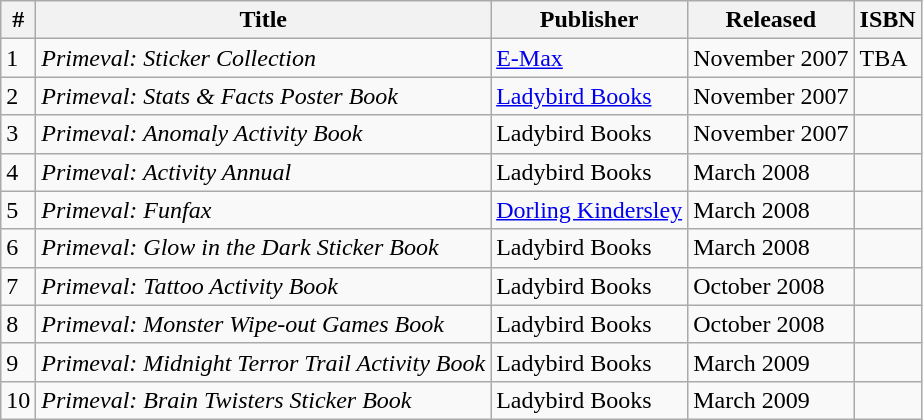<table class="wikitable">
<tr>
<th>#</th>
<th>Title</th>
<th>Publisher</th>
<th>Released</th>
<th>ISBN</th>
</tr>
<tr>
<td>1</td>
<td><em>Primeval: Sticker Collection</em></td>
<td><a href='#'>E-Max</a></td>
<td>November 2007</td>
<td>TBA</td>
</tr>
<tr>
<td>2</td>
<td><em>Primeval: Stats & Facts Poster Book</em></td>
<td><a href='#'>Ladybird Books</a></td>
<td>November 2007</td>
<td></td>
</tr>
<tr>
<td>3</td>
<td><em>Primeval: Anomaly Activity Book</em></td>
<td>Ladybird Books</td>
<td>November 2007</td>
<td></td>
</tr>
<tr>
<td>4</td>
<td><em>Primeval: Activity Annual</em></td>
<td>Ladybird Books</td>
<td>March 2008</td>
<td></td>
</tr>
<tr>
<td>5</td>
<td><em>Primeval: Funfax</em></td>
<td><a href='#'>Dorling Kindersley</a></td>
<td>March 2008</td>
<td></td>
</tr>
<tr>
<td>6</td>
<td><em>Primeval: Glow in the Dark Sticker Book</em></td>
<td>Ladybird Books</td>
<td>March 2008</td>
<td></td>
</tr>
<tr>
<td>7</td>
<td><em>Primeval: Tattoo Activity Book</em></td>
<td>Ladybird Books</td>
<td>October 2008</td>
<td></td>
</tr>
<tr>
<td>8</td>
<td><em>Primeval: Monster Wipe-out Games Book</em></td>
<td>Ladybird Books</td>
<td>October 2008</td>
<td></td>
</tr>
<tr>
<td>9</td>
<td><em>Primeval: Midnight Terror Trail Activity Book</em></td>
<td>Ladybird Books</td>
<td>March 2009</td>
<td></td>
</tr>
<tr>
<td>10</td>
<td><em>Primeval: Brain Twisters Sticker Book</em></td>
<td>Ladybird Books</td>
<td>March 2009</td>
<td></td>
</tr>
</table>
